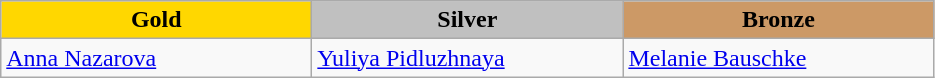<table class="wikitable" style="text-align:left">
<tr align="center">
<td width=200 bgcolor=gold><strong>Gold</strong></td>
<td width=200 bgcolor=silver><strong>Silver</strong></td>
<td width=200 bgcolor=CC9966><strong>Bronze</strong></td>
</tr>
<tr>
<td><a href='#'>Anna Nazarova</a><br><em></em></td>
<td><a href='#'>Yuliya Pidluzhnaya</a><br><em></em></td>
<td><a href='#'>Melanie Bauschke</a><br><em></em></td>
</tr>
</table>
